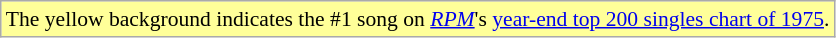<table class="wikitable" style="font-size:90%;">
<tr>
<td style="background-color:#FFFF99">The yellow background indicates the #1 song on <a href='#'><em>RPM</em></a>'s <a href='#'>year-end top 200 singles chart of 1975</a>.</td>
</tr>
</table>
